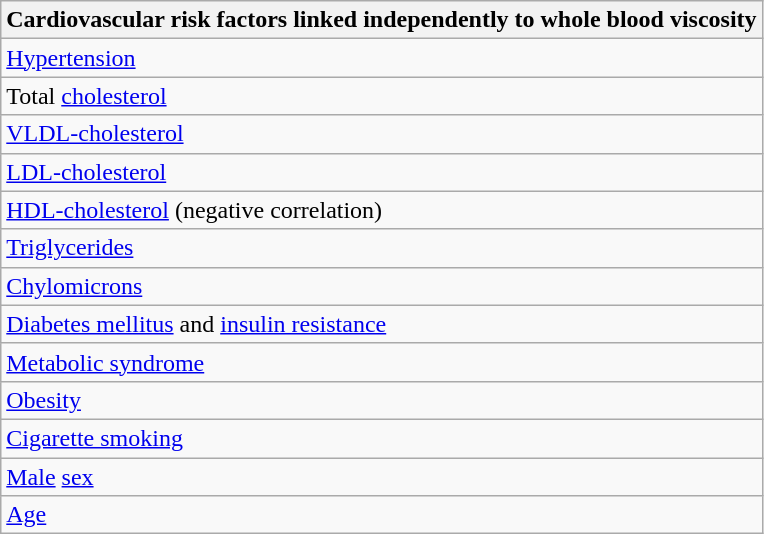<table class="wikitable">
<tr>
<th>Cardiovascular risk factors linked independently to whole blood viscosity</th>
</tr>
<tr>
<td><a href='#'>Hypertension</a></td>
</tr>
<tr>
<td>Total <a href='#'>cholesterol</a></td>
</tr>
<tr>
<td><a href='#'>VLDL-cholesterol</a></td>
</tr>
<tr>
<td><a href='#'>LDL-cholesterol</a></td>
</tr>
<tr>
<td><a href='#'>HDL-cholesterol</a> (negative correlation)</td>
</tr>
<tr>
<td><a href='#'>Triglycerides</a></td>
</tr>
<tr>
<td><a href='#'>Chylomicrons</a></td>
</tr>
<tr>
<td><a href='#'>Diabetes mellitus</a> and <a href='#'>insulin resistance</a></td>
</tr>
<tr>
<td><a href='#'>Metabolic syndrome</a></td>
</tr>
<tr>
<td><a href='#'>Obesity</a></td>
</tr>
<tr>
<td><a href='#'>Cigarette smoking</a></td>
</tr>
<tr>
<td><a href='#'>Male</a> <a href='#'>sex</a></td>
</tr>
<tr>
<td><a href='#'>Age</a></td>
</tr>
</table>
